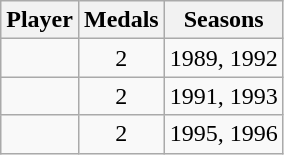<table class="wikitable sortable">
<tr>
<th>Player</th>
<th>Medals</th>
<th class="unsortable">Seasons</th>
</tr>
<tr>
<td></td>
<td align="center">2</td>
<td>1989, 1992</td>
</tr>
<tr>
<td></td>
<td align="center">2</td>
<td>1991, 1993</td>
</tr>
<tr>
<td></td>
<td align="center">2</td>
<td>1995, 1996</td>
</tr>
</table>
